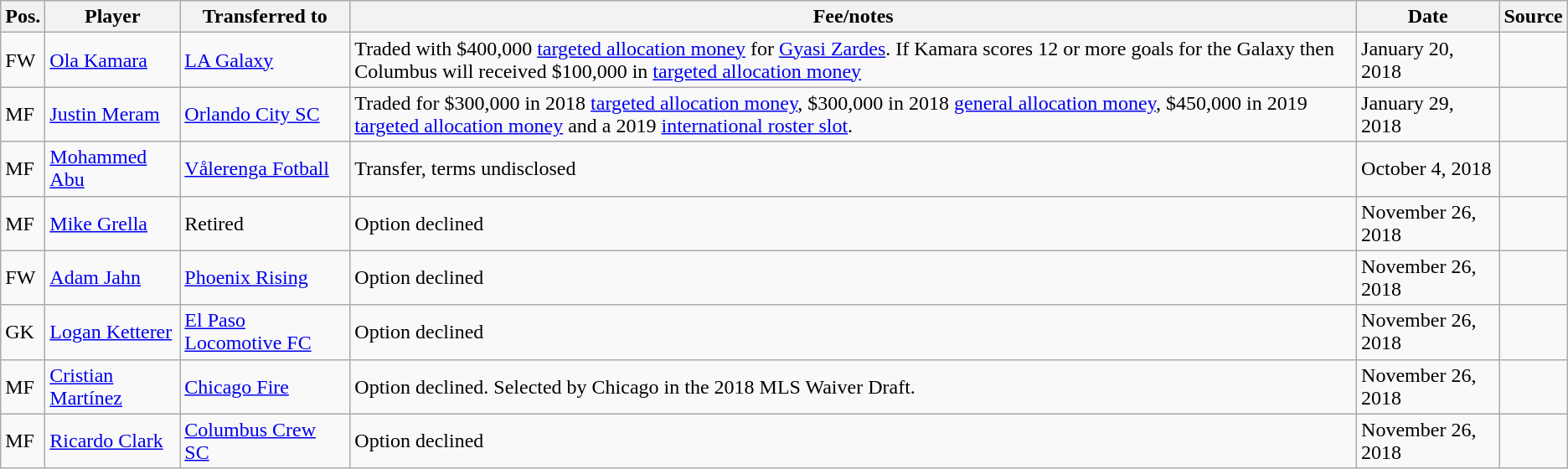<table class="wikitable sortable" style="text-align: left">
<tr>
<th><strong>Pos.</strong></th>
<th><strong>Player</strong></th>
<th><strong>Transferred to</strong></th>
<th><strong>Fee/notes</strong></th>
<th><strong>Date</strong></th>
<th><strong>Source</strong></th>
</tr>
<tr>
<td>FW</td>
<td> <a href='#'>Ola Kamara</a></td>
<td> <a href='#'>LA Galaxy</a></td>
<td>Traded with $400,000 <a href='#'>targeted allocation money</a> for <a href='#'>Gyasi Zardes</a>. If Kamara scores 12 or more goals for the Galaxy then Columbus will received $100,000 in <a href='#'>targeted allocation money</a></td>
<td>January 20, 2018</td>
<td align=center></td>
</tr>
<tr>
<td>MF</td>
<td> <a href='#'>Justin Meram</a></td>
<td> <a href='#'>Orlando City SC</a></td>
<td>Traded for $300,000 in 2018 <a href='#'>targeted allocation money</a>, $300,000 in 2018 <a href='#'>general allocation money</a>, $450,000 in 2019 <a href='#'>targeted allocation money</a> and a 2019 <a href='#'>international roster slot</a>.</td>
<td>January 29, 2018</td>
<td align=center></td>
</tr>
<tr>
<td>MF</td>
<td> <a href='#'>Mohammed Abu</a></td>
<td> <a href='#'>Vålerenga Fotball</a></td>
<td>Transfer, terms undisclosed</td>
<td>October 4, 2018</td>
<td align=center></td>
</tr>
<tr>
<td>MF</td>
<td> <a href='#'>Mike Grella</a></td>
<td>Retired</td>
<td>Option declined</td>
<td>November 26, 2018</td>
<td align=center></td>
</tr>
<tr>
<td>FW</td>
<td> <a href='#'>Adam Jahn</a></td>
<td> <a href='#'>Phoenix Rising</a></td>
<td>Option declined</td>
<td>November 26, 2018</td>
<td align=center></td>
</tr>
<tr>
<td>GK</td>
<td> <a href='#'>Logan Ketterer</a></td>
<td> <a href='#'>El Paso Locomotive FC</a></td>
<td>Option declined</td>
<td>November 26, 2018</td>
<td align=center></td>
</tr>
<tr>
<td>MF</td>
<td> <a href='#'>Cristian Martínez</a></td>
<td> <a href='#'>Chicago Fire</a></td>
<td>Option declined. Selected by Chicago in the 2018 MLS Waiver Draft.</td>
<td>November 26, 2018</td>
<td align=center></td>
</tr>
<tr>
<td>MF</td>
<td> <a href='#'>Ricardo Clark</a></td>
<td> <a href='#'>Columbus Crew SC</a></td>
<td>Option declined</td>
<td>November 26, 2018</td>
<td align=center></td>
</tr>
</table>
